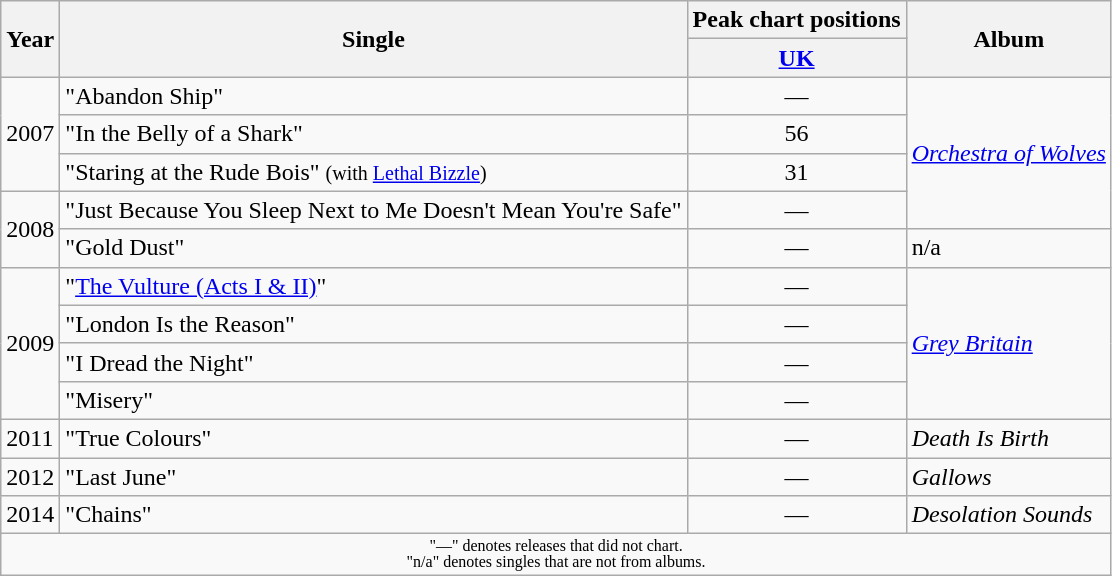<table class="wikitable">
<tr>
<th rowspan="2">Year</th>
<th rowspan="2">Single</th>
<th>Peak chart positions</th>
<th rowspan="2">Album</th>
</tr>
<tr>
<th style="text-align:center;"><a href='#'>UK</a><br></th>
</tr>
<tr>
<td rowspan="3">2007</td>
<td>"Abandon Ship"</td>
<td style="text-align:center;"> —</td>
<td rowspan="4"><em><a href='#'>Orchestra of Wolves</a></em></td>
</tr>
<tr>
<td>"In the Belly of a Shark"</td>
<td style="text-align:center;"> 56</td>
</tr>
<tr>
<td>"Staring at the Rude Bois" <small>(with <a href='#'>Lethal Bizzle</a>)</small></td>
<td style="text-align:center;"> 31</td>
</tr>
<tr>
<td rowspan="2">2008</td>
<td>"Just Because You Sleep Next to Me Doesn't Mean You're Safe"</td>
<td style="text-align:center;"> —</td>
</tr>
<tr>
<td>"Gold Dust"</td>
<td style="text-align:center;"> —</td>
<td>n/a</td>
</tr>
<tr>
<td rowspan="4">2009</td>
<td>"<a href='#'>The Vulture (Acts I & II)</a>"</td>
<td style="text-align:center;"> —</td>
<td rowspan="4"><em><a href='#'>Grey Britain</a></em></td>
</tr>
<tr>
<td>"London Is the Reason"</td>
<td style="text-align:center;"> —</td>
</tr>
<tr>
<td>"I Dread the Night"</td>
<td style="text-align:center;"> —</td>
</tr>
<tr>
<td>"Misery"</td>
<td style="text-align:center;"> —</td>
</tr>
<tr>
<td>2011</td>
<td>"True Colours"</td>
<td style="text-align:center;"> —</td>
<td><em>Death Is Birth</em></td>
</tr>
<tr>
<td>2012</td>
<td>"Last June"</td>
<td style="text-align:center;"> —</td>
<td><em>Gallows</em></td>
</tr>
<tr>
<td>2014</td>
<td>"Chains"</td>
<td style="text-align:center;"> —</td>
<td><em>Desolation Sounds</em></td>
</tr>
<tr>
<td colspan="4" style="text-align:center; font-size:8pt;">"—" denotes releases that did not chart.<br>"n/a" denotes singles that are not from albums.</td>
</tr>
</table>
